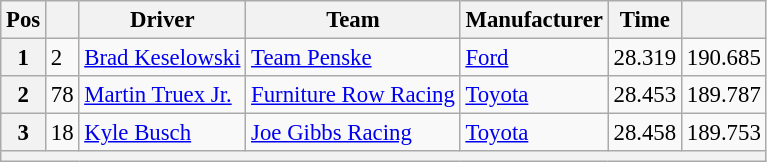<table class="wikitable" style="font-size:95%">
<tr>
<th>Pos</th>
<th></th>
<th>Driver</th>
<th>Team</th>
<th>Manufacturer</th>
<th>Time</th>
<th></th>
</tr>
<tr>
<th>1</th>
<td>2</td>
<td><a href='#'>Brad Keselowski</a></td>
<td><a href='#'>Team Penske</a></td>
<td><a href='#'>Ford</a></td>
<td>28.319</td>
<td>190.685</td>
</tr>
<tr>
<th>2</th>
<td>78</td>
<td><a href='#'>Martin Truex Jr.</a></td>
<td><a href='#'>Furniture Row Racing</a></td>
<td><a href='#'>Toyota</a></td>
<td>28.453</td>
<td>189.787</td>
</tr>
<tr>
<th>3</th>
<td>18</td>
<td><a href='#'>Kyle Busch</a></td>
<td><a href='#'>Joe Gibbs Racing</a></td>
<td><a href='#'>Toyota</a></td>
<td>28.458</td>
<td>189.753</td>
</tr>
<tr>
<th colspan="7"></th>
</tr>
</table>
